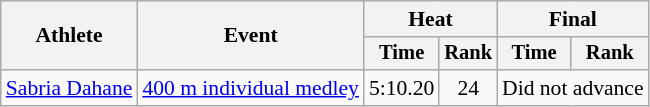<table class=wikitable style="font-size:90%">
<tr>
<th rowspan="2">Athlete</th>
<th rowspan="2">Event</th>
<th colspan="2">Heat</th>
<th colspan="2">Final</th>
</tr>
<tr style="font-size:95%">
<th>Time</th>
<th>Rank</th>
<th>Time</th>
<th>Rank</th>
</tr>
<tr align=center>
<td align=left><a href='#'>Sabria Dahane</a></td>
<td align=left><a href='#'>400 m individual medley</a></td>
<td>5:10.20</td>
<td>24</td>
<td colspan=2>Did not advance</td>
</tr>
</table>
